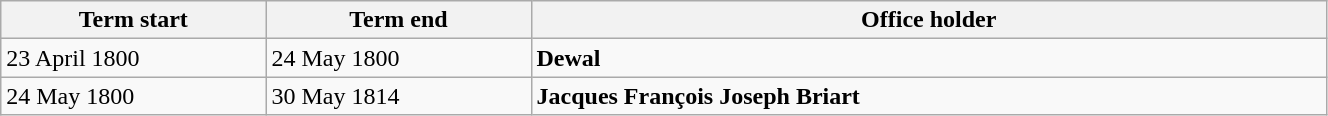<table class="wikitable" style="width: 70%;">
<tr>
<th align="left" style="width: 20%;">Term start</th>
<th align="left" style="width: 20%;">Term end</th>
<th align="left">Office holder</th>
</tr>
<tr valign="top">
<td>23 April 1800</td>
<td>24 May 1800</td>
<td><strong>Dewal</strong></td>
</tr>
<tr valign="top">
<td>24 May 1800</td>
<td>30 May 1814</td>
<td><strong>Jacques François Joseph Briart</strong></td>
</tr>
</table>
